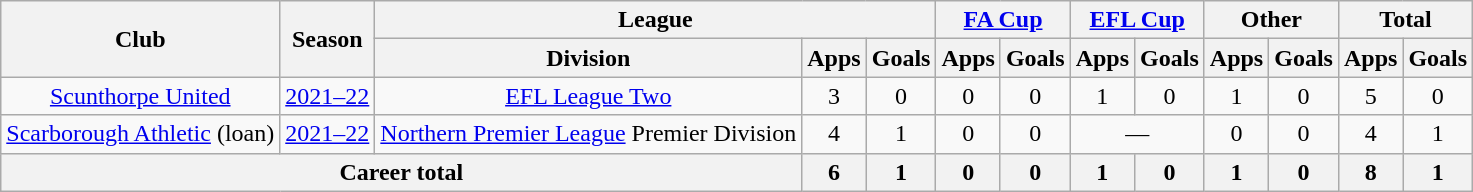<table class="wikitable" style="text-align: center">
<tr>
<th rowspan="2">Club</th>
<th rowspan="2">Season</th>
<th colspan="3">League</th>
<th colspan="2"><a href='#'>FA Cup</a></th>
<th colspan="2"><a href='#'>EFL Cup</a></th>
<th colspan="2">Other</th>
<th colspan="2">Total</th>
</tr>
<tr>
<th>Division</th>
<th>Apps</th>
<th>Goals</th>
<th>Apps</th>
<th>Goals</th>
<th>Apps</th>
<th>Goals</th>
<th>Apps</th>
<th>Goals</th>
<th>Apps</th>
<th>Goals</th>
</tr>
<tr>
<td><a href='#'>Scunthorpe United</a></td>
<td><a href='#'>2021–22</a></td>
<td><a href='#'>EFL League Two</a></td>
<td>3</td>
<td>0</td>
<td>0</td>
<td>0</td>
<td>1</td>
<td>0</td>
<td>1</td>
<td>0</td>
<td>5</td>
<td>0</td>
</tr>
<tr>
<td><a href='#'>Scarborough Athletic</a> (loan)</td>
<td><a href='#'>2021–22</a></td>
<td><a href='#'>Northern Premier League</a> Premier Division</td>
<td>4</td>
<td>1</td>
<td>0</td>
<td>0</td>
<td colspan="2">—</td>
<td>0</td>
<td>0</td>
<td>4</td>
<td>1</td>
</tr>
<tr>
<th colspan="3">Career total</th>
<th>6</th>
<th>1</th>
<th>0</th>
<th>0</th>
<th>1</th>
<th>0</th>
<th>1</th>
<th>0</th>
<th>8</th>
<th>1</th>
</tr>
</table>
